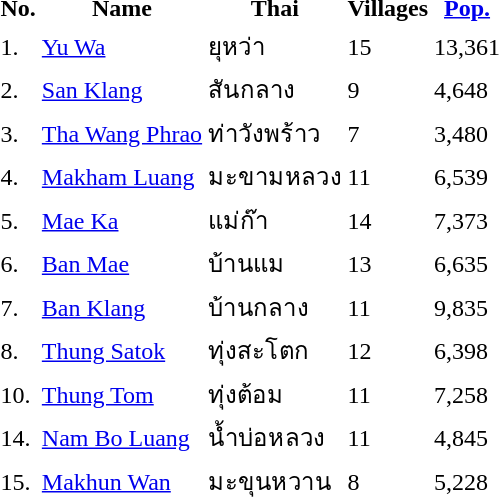<table>
<tr>
<th>No.</th>
<th>Name</th>
<th>Thai</th>
<th>Villages</th>
<th><a href='#'>Pop.</a></th>
</tr>
<tr>
<td>1.</td>
<td><a href='#'>Yu Wa</a></td>
<td>ยุหว่า</td>
<td>15</td>
<td>13,361</td>
</tr>
<tr>
<td>2.</td>
<td><a href='#'>San Klang</a></td>
<td>สันกลาง</td>
<td>9</td>
<td>4,648</td>
</tr>
<tr>
<td>3.</td>
<td><a href='#'>Tha Wang Phrao</a></td>
<td>ท่าวังพร้าว</td>
<td>7</td>
<td>3,480</td>
</tr>
<tr>
<td>4.</td>
<td><a href='#'>Makham Luang</a></td>
<td>มะขามหลวง</td>
<td>11</td>
<td>6,539</td>
</tr>
<tr>
<td>5.</td>
<td><a href='#'>Mae Ka</a></td>
<td>แม่ก๊า</td>
<td>14</td>
<td>7,373</td>
</tr>
<tr>
<td>6.</td>
<td><a href='#'>Ban Mae</a></td>
<td>บ้านแม</td>
<td>13</td>
<td>6,635</td>
</tr>
<tr>
<td>7.</td>
<td><a href='#'>Ban Klang</a></td>
<td>บ้านกลาง</td>
<td>11</td>
<td>9,835</td>
</tr>
<tr>
<td>8.</td>
<td><a href='#'>Thung Satok</a></td>
<td>ทุ่งสะโตก</td>
<td>12</td>
<td>6,398</td>
</tr>
<tr>
<td>10.</td>
<td><a href='#'>Thung Tom</a></td>
<td>ทุ่งต้อม</td>
<td>11</td>
<td>7,258</td>
</tr>
<tr>
<td>14.</td>
<td><a href='#'>Nam Bo Luang</a></td>
<td>น้ำบ่อหลวง</td>
<td>11</td>
<td>4,845</td>
</tr>
<tr>
<td>15.</td>
<td><a href='#'>Makhun Wan</a></td>
<td>มะขุนหวาน</td>
<td>8</td>
<td>5,228</td>
</tr>
</table>
